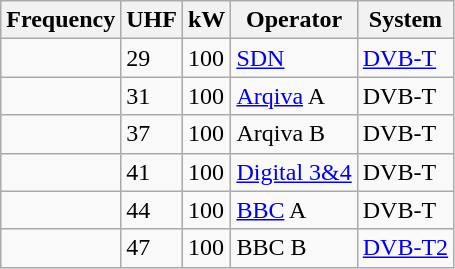<table class="wikitable sortable">
<tr>
<th>Frequency</th>
<th>UHF</th>
<th>kW</th>
<th>Operator</th>
<th>System</th>
</tr>
<tr>
<td></td>
<td>29</td>
<td>100</td>
<td><a href='#'>SDN</a></td>
<td><a href='#'>DVB-T</a></td>
</tr>
<tr>
<td></td>
<td>31</td>
<td>100</td>
<td><a href='#'>Arqiva</a> A</td>
<td>DVB-T</td>
</tr>
<tr>
<td></td>
<td>37</td>
<td>100</td>
<td>Arqiva B</td>
<td>DVB-T</td>
</tr>
<tr>
<td></td>
<td>41</td>
<td>100</td>
<td><a href='#'>Digital 3&4</a></td>
<td>DVB-T</td>
</tr>
<tr>
<td></td>
<td>44</td>
<td>100</td>
<td><a href='#'>BBC</a> A</td>
<td>DVB-T</td>
</tr>
<tr>
<td></td>
<td>47</td>
<td>100</td>
<td>BBC B</td>
<td><a href='#'>DVB-T2</a></td>
</tr>
</table>
